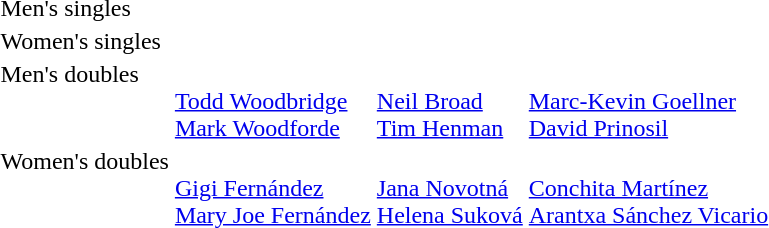<table>
<tr>
<td>Men's singles<br></td>
<td></td>
<td></td>
<td></td>
</tr>
<tr>
<td>Women's singles<br></td>
<td></td>
<td></td>
<td></td>
</tr>
<tr valign="top">
<td>Men's doubles<br></td>
<td><br><a href='#'>Todd Woodbridge</a><br><a href='#'>Mark Woodforde</a></td>
<td><br><a href='#'>Neil Broad</a><br><a href='#'>Tim Henman</a></td>
<td><br><a href='#'>Marc-Kevin Goellner</a><br><a href='#'>David Prinosil</a></td>
</tr>
<tr valign="top">
<td>Women's doubles<br></td>
<td><br><a href='#'>Gigi Fernández</a><br><a href='#'>Mary Joe Fernández</a></td>
<td><br><a href='#'>Jana Novotná</a><br><a href='#'>Helena Suková</a></td>
<td><br><a href='#'>Conchita Martínez</a><br><a href='#'>Arantxa Sánchez Vicario</a></td>
</tr>
</table>
